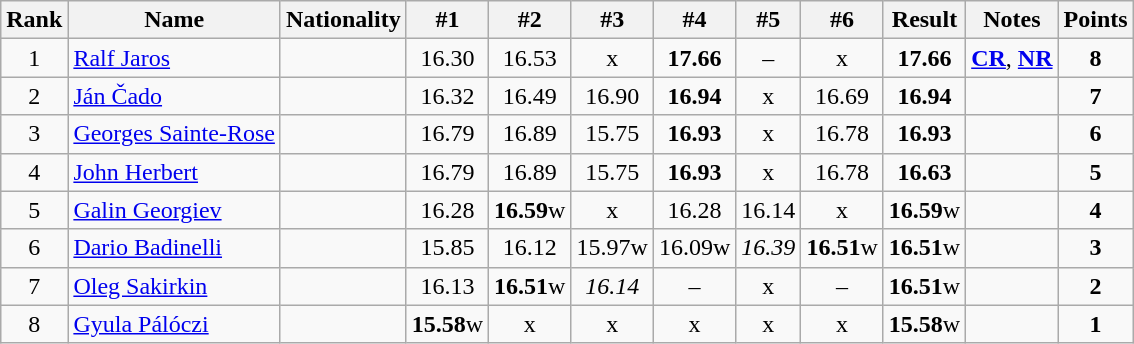<table class="wikitable sortable" style="text-align:center">
<tr>
<th>Rank</th>
<th>Name</th>
<th>Nationality</th>
<th>#1</th>
<th>#2</th>
<th>#3</th>
<th>#4</th>
<th>#5</th>
<th>#6</th>
<th>Result</th>
<th>Notes</th>
<th>Points</th>
</tr>
<tr>
<td>1</td>
<td align=left><a href='#'>Ralf Jaros</a></td>
<td align=left></td>
<td>16.30</td>
<td>16.53</td>
<td>x</td>
<td><strong>17.66</strong></td>
<td>–</td>
<td>x</td>
<td><strong>17.66</strong></td>
<td><strong><a href='#'>CR</a></strong>, <strong><a href='#'>NR</a></strong></td>
<td><strong>8</strong></td>
</tr>
<tr>
<td>2</td>
<td align=left><a href='#'>Ján Čado</a></td>
<td align=left></td>
<td>16.32</td>
<td>16.49</td>
<td>16.90</td>
<td><strong>16.94</strong></td>
<td>x</td>
<td>16.69</td>
<td><strong>16.94</strong></td>
<td></td>
<td><strong>7</strong></td>
</tr>
<tr>
<td>3</td>
<td align=left><a href='#'>Georges Sainte-Rose</a></td>
<td align=left></td>
<td>16.79</td>
<td>16.89</td>
<td>15.75</td>
<td><strong>16.93</strong></td>
<td>x</td>
<td>16.78</td>
<td><strong>16.93</strong></td>
<td></td>
<td><strong>6</strong></td>
</tr>
<tr>
<td>4</td>
<td align=left><a href='#'>John Herbert</a></td>
<td align=left></td>
<td>16.79</td>
<td>16.89</td>
<td>15.75</td>
<td><strong>16.93</strong></td>
<td>x</td>
<td>16.78</td>
<td><strong>16.63</strong></td>
<td></td>
<td><strong>5</strong></td>
</tr>
<tr>
<td>5</td>
<td align=left><a href='#'>Galin Georgiev</a></td>
<td align=left></td>
<td>16.28</td>
<td><strong>16.59</strong>w</td>
<td>x</td>
<td>16.28</td>
<td>16.14</td>
<td>x</td>
<td><strong>16.59</strong>w</td>
<td></td>
<td><strong>4</strong></td>
</tr>
<tr>
<td>6</td>
<td align=left><a href='#'>Dario Badinelli</a></td>
<td align=left></td>
<td>15.85</td>
<td>16.12</td>
<td>15.97w</td>
<td>16.09w</td>
<td><em>16.39</em></td>
<td><strong>16.51</strong>w</td>
<td><strong>16.51</strong>w</td>
<td></td>
<td><strong>3</strong></td>
</tr>
<tr>
<td>7</td>
<td align=left><a href='#'>Oleg Sakirkin</a></td>
<td align=left></td>
<td>16.13</td>
<td><strong>16.51</strong>w</td>
<td><em>16.14</em></td>
<td>–</td>
<td>x</td>
<td>–</td>
<td><strong>16.51</strong>w</td>
<td></td>
<td><strong>2</strong></td>
</tr>
<tr>
<td>8</td>
<td align=left><a href='#'>Gyula Pálóczi</a></td>
<td align=left></td>
<td><strong>15.58</strong>w</td>
<td>x</td>
<td>x</td>
<td>x</td>
<td>x</td>
<td>x</td>
<td><strong>15.58</strong>w</td>
<td></td>
<td><strong>1</strong></td>
</tr>
</table>
